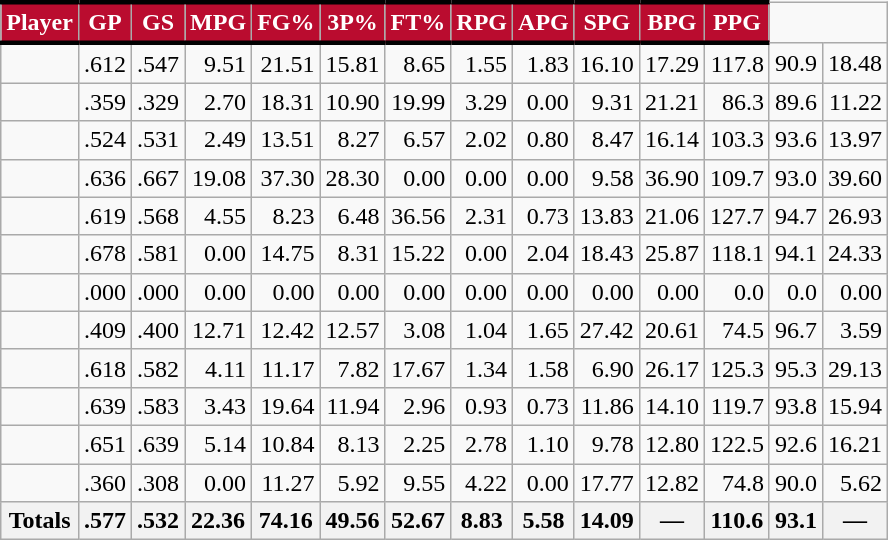<table class="wikitable sortable" style="text-align:right;">
<tr>
<th style="background:#BA0C2F; color:#FFFFFF; border-top:#010101 3px solid; border-bottom:#010101 3px solid;">Player</th>
<th style="background:#BA0C2F; color:#FFFFFF; border-top:#010101 3px solid; border-bottom:#010101 3px solid;">GP</th>
<th style="background:#BA0C2F; color:#FFFFFF; border-top:#010101 3px solid; border-bottom:#010101 3px solid;">GS</th>
<th style="background:#BA0C2F; color:#FFFFFF; border-top:#010101 3px solid; border-bottom:#010101 3px solid;">MPG</th>
<th style="background:#BA0C2F; color:#FFFFFF; border-top:#010101 3px solid; border-bottom:#010101 3px solid;">FG%</th>
<th style="background:#BA0C2F; color:#FFFFFF; border-top:#010101 3px solid; border-bottom:#010101 3px solid;">3P%</th>
<th style="background:#BA0C2F; color:#FFFFFF; border-top:#010101 3px solid; border-bottom:#010101 3px solid;">FT%</th>
<th style="background:#BA0C2F; color:#FFFFFF; border-top:#010101 3px solid; border-bottom:#010101 3px solid;">RPG</th>
<th style="background:#BA0C2F; color:#FFFFFF; border-top:#010101 3px solid; border-bottom:#010101 3px solid;">APG</th>
<th style="background:#BA0C2F; color:#FFFFFF; border-top:#010101 3px solid; border-bottom:#010101 3px solid;">SPG</th>
<th style="background:#BA0C2F; color:#FFFFFF; border-top:#010101 3px solid; border-bottom:#010101 3px solid;">BPG</th>
<th style="background:#BA0C2F; color:#FFFFFF; border-top:#010101 3px solid; border-bottom:#010101 3px solid;">PPG</th>
</tr>
<tr>
<td></td>
<td>.612</td>
<td>.547</td>
<td>9.51</td>
<td>21.51</td>
<td>15.81</td>
<td>8.65</td>
<td>1.55</td>
<td>1.83</td>
<td>16.10</td>
<td>17.29</td>
<td>117.8</td>
<td>90.9</td>
<td>18.48</td>
</tr>
<tr>
<td></td>
<td>.359</td>
<td>.329</td>
<td>2.70</td>
<td>18.31</td>
<td>10.90</td>
<td>19.99</td>
<td>3.29</td>
<td>0.00</td>
<td>9.31</td>
<td>21.21</td>
<td>86.3</td>
<td>89.6</td>
<td>11.22</td>
</tr>
<tr>
<td></td>
<td>.524</td>
<td>.531</td>
<td>2.49</td>
<td>13.51</td>
<td>8.27</td>
<td>6.57</td>
<td>2.02</td>
<td>0.80</td>
<td>8.47</td>
<td>16.14</td>
<td>103.3</td>
<td>93.6</td>
<td>13.97</td>
</tr>
<tr>
<td></td>
<td>.636</td>
<td>.667</td>
<td>19.08</td>
<td>37.30</td>
<td>28.30</td>
<td>0.00</td>
<td>0.00</td>
<td>0.00</td>
<td>9.58</td>
<td>36.90</td>
<td>109.7</td>
<td>93.0</td>
<td>39.60</td>
</tr>
<tr>
<td></td>
<td>.619</td>
<td>.568</td>
<td>4.55</td>
<td>8.23</td>
<td>6.48</td>
<td>36.56</td>
<td>2.31</td>
<td>0.73</td>
<td>13.83</td>
<td>21.06</td>
<td>127.7</td>
<td>94.7</td>
<td>26.93</td>
</tr>
<tr>
<td></td>
<td>.678</td>
<td>.581</td>
<td>0.00</td>
<td>14.75</td>
<td>8.31</td>
<td>15.22</td>
<td>0.00</td>
<td>2.04</td>
<td>18.43</td>
<td>25.87</td>
<td>118.1</td>
<td>94.1</td>
<td>24.33</td>
</tr>
<tr>
<td></td>
<td>.000</td>
<td>.000</td>
<td>0.00</td>
<td>0.00</td>
<td>0.00</td>
<td>0.00</td>
<td>0.00</td>
<td>0.00</td>
<td>0.00</td>
<td>0.00</td>
<td>0.0</td>
<td>0.0</td>
<td>0.00</td>
</tr>
<tr>
<td></td>
<td>.409</td>
<td>.400</td>
<td>12.71</td>
<td>12.42</td>
<td>12.57</td>
<td>3.08</td>
<td>1.04</td>
<td>1.65</td>
<td>27.42</td>
<td>20.61</td>
<td>74.5</td>
<td>96.7</td>
<td>3.59</td>
</tr>
<tr>
<td></td>
<td>.618</td>
<td>.582</td>
<td>4.11</td>
<td>11.17</td>
<td>7.82</td>
<td>17.67</td>
<td>1.34</td>
<td>1.58</td>
<td>6.90</td>
<td>26.17</td>
<td>125.3</td>
<td>95.3</td>
<td>29.13</td>
</tr>
<tr>
<td></td>
<td>.639</td>
<td>.583</td>
<td>3.43</td>
<td>19.64</td>
<td>11.94</td>
<td>2.96</td>
<td>0.93</td>
<td>0.73</td>
<td>11.86</td>
<td>14.10</td>
<td>119.7</td>
<td>93.8</td>
<td>15.94</td>
</tr>
<tr>
<td></td>
<td>.651</td>
<td>.639</td>
<td>5.14</td>
<td>10.84</td>
<td>8.13</td>
<td>2.25</td>
<td>2.78</td>
<td>1.10</td>
<td>9.78</td>
<td>12.80</td>
<td>122.5</td>
<td>92.6</td>
<td>16.21</td>
</tr>
<tr>
<td></td>
<td>.360</td>
<td>.308</td>
<td>0.00</td>
<td>11.27</td>
<td>5.92</td>
<td>9.55</td>
<td>4.22</td>
<td>0.00</td>
<td>17.77</td>
<td>12.82</td>
<td>74.8</td>
<td>90.0</td>
<td>5.62</td>
</tr>
<tr>
<th>Totals</th>
<th>.577</th>
<th>.532</th>
<th>22.36</th>
<th>74.16</th>
<th>49.56</th>
<th>52.67</th>
<th>8.83</th>
<th>5.58</th>
<th>14.09</th>
<th>—</th>
<th>110.6</th>
<th>93.1</th>
<th>—</th>
</tr>
</table>
